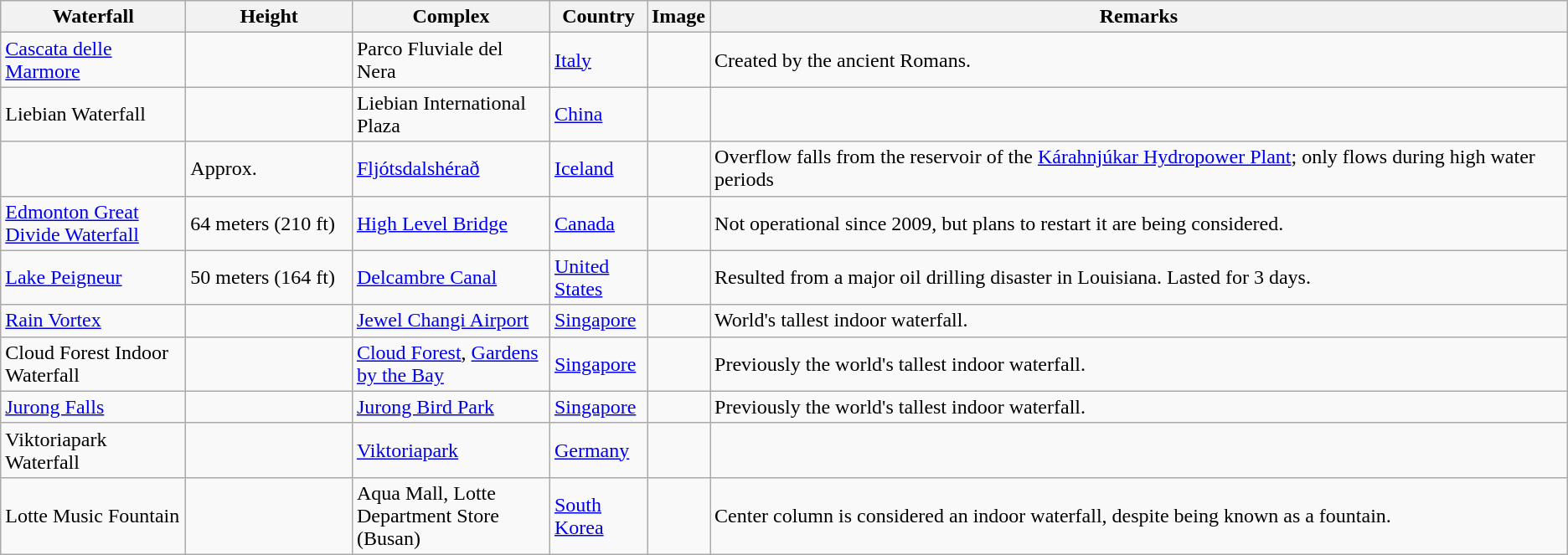<table class="wikitable sortable">
<tr>
<th style="width: 140px">Waterfall</th>
<th style="width: 125px">Height</th>
<th style="width: 150px"class="unsortable">Complex</th>
<th style="width: 70px;">Country</th>
<th class="unsortable">Image</th>
<th class="unsortable">Remarks</th>
</tr>
<tr>
<td><a href='#'>Cascata delle Marmore</a></td>
<td></td>
<td>Parco Fluviale del Nera</td>
<td><a href='#'>Italy</a></td>
<td></td>
<td>Created by the ancient Romans.</td>
</tr>
<tr>
<td>Liebian Waterfall</td>
<td></td>
<td>Liebian International Plaza</td>
<td><a href='#'>China</a></td>
<td></td>
<td></td>
</tr>
<tr>
<td></td>
<td>Approx. </td>
<td><a href='#'>Fljótsdalshérað</a></td>
<td><a href='#'>Iceland</a></td>
<td></td>
<td>Overflow falls from the reservoir of the <a href='#'>Kárahnjúkar Hydropower Plant</a>; only flows during high water periods</td>
</tr>
<tr>
<td><a href='#'>Edmonton Great Divide Waterfall</a></td>
<td>64 meters (210 ft)</td>
<td><a href='#'>High Level Bridge</a></td>
<td><a href='#'>Canada</a></td>
<td><br></td>
<td>Not operational since 2009, but plans to restart it are being considered.</td>
</tr>
<tr>
<td><a href='#'>Lake Peigneur</a></td>
<td>50 meters (164 ft)</td>
<td><a href='#'>Delcambre Canal</a></td>
<td><a href='#'>United States</a></td>
<td></td>
<td>Resulted from a major oil drilling disaster in Louisiana. Lasted for 3 days.</td>
</tr>
<tr>
<td><a href='#'>Rain Vortex</a></td>
<td></td>
<td><a href='#'>Jewel Changi Airport</a></td>
<td><a href='#'>Singapore</a></td>
<td></td>
<td>World's tallest indoor waterfall.</td>
</tr>
<tr>
<td>Cloud Forest Indoor Waterfall</td>
<td></td>
<td><a href='#'>Cloud Forest</a>, <a href='#'>Gardens by the Bay</a></td>
<td><a href='#'>Singapore</a></td>
<td></td>
<td>Previously the world's tallest indoor waterfall.</td>
</tr>
<tr>
<td><a href='#'>Jurong Falls</a></td>
<td></td>
<td><a href='#'>Jurong Bird Park</a></td>
<td><a href='#'>Singapore</a></td>
<td></td>
<td>Previously the world's tallest indoor waterfall.</td>
</tr>
<tr>
<td>Viktoriapark Waterfall</td>
<td></td>
<td><a href='#'>Viktoriapark</a></td>
<td><a href='#'>Germany</a></td>
<td></td>
<td></td>
</tr>
<tr>
<td>Lotte Music Fountain</td>
<td></td>
<td>Aqua Mall, Lotte Department Store (Busan)</td>
<td><a href='#'>South Korea</a></td>
<td></td>
<td>Center column is considered an indoor waterfall, despite being known as a fountain.</td>
</tr>
</table>
